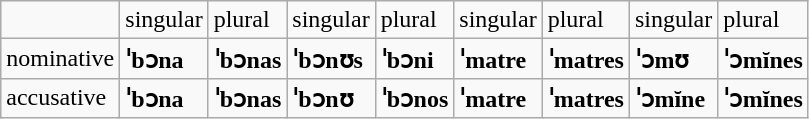<table class="wikitable">
<tr>
<td></td>
<td>singular</td>
<td>plural</td>
<td>singular</td>
<td>plural</td>
<td>singular</td>
<td>plural</td>
<td>singular</td>
<td>plural</td>
</tr>
<tr>
<td>nominative</td>
<td><strong>ˈbɔna</strong></td>
<td><strong>ˈbɔnas</strong> </td>
<td><strong>ˈbɔnʊs</strong></td>
<td><strong>ˈbɔni</strong></td>
<td><strong>ˈmatre</strong></td>
<td><strong>ˈmatres</strong></td>
<td><strong>ˈɔmʊ</strong></td>
<td><strong>ˈɔmĭnes</strong></td>
</tr>
<tr>
<td>accusative</td>
<td><strong>ˈbɔna</strong></td>
<td><strong>ˈbɔnas</strong></td>
<td><strong>ˈbɔnʊ</strong></td>
<td><strong>ˈbɔnos</strong></td>
<td><strong>ˈmatre</strong></td>
<td><strong>ˈmatres</strong></td>
<td><strong>ˈɔmĭne</strong></td>
<td><strong>ˈɔmĭnes</strong></td>
</tr>
</table>
